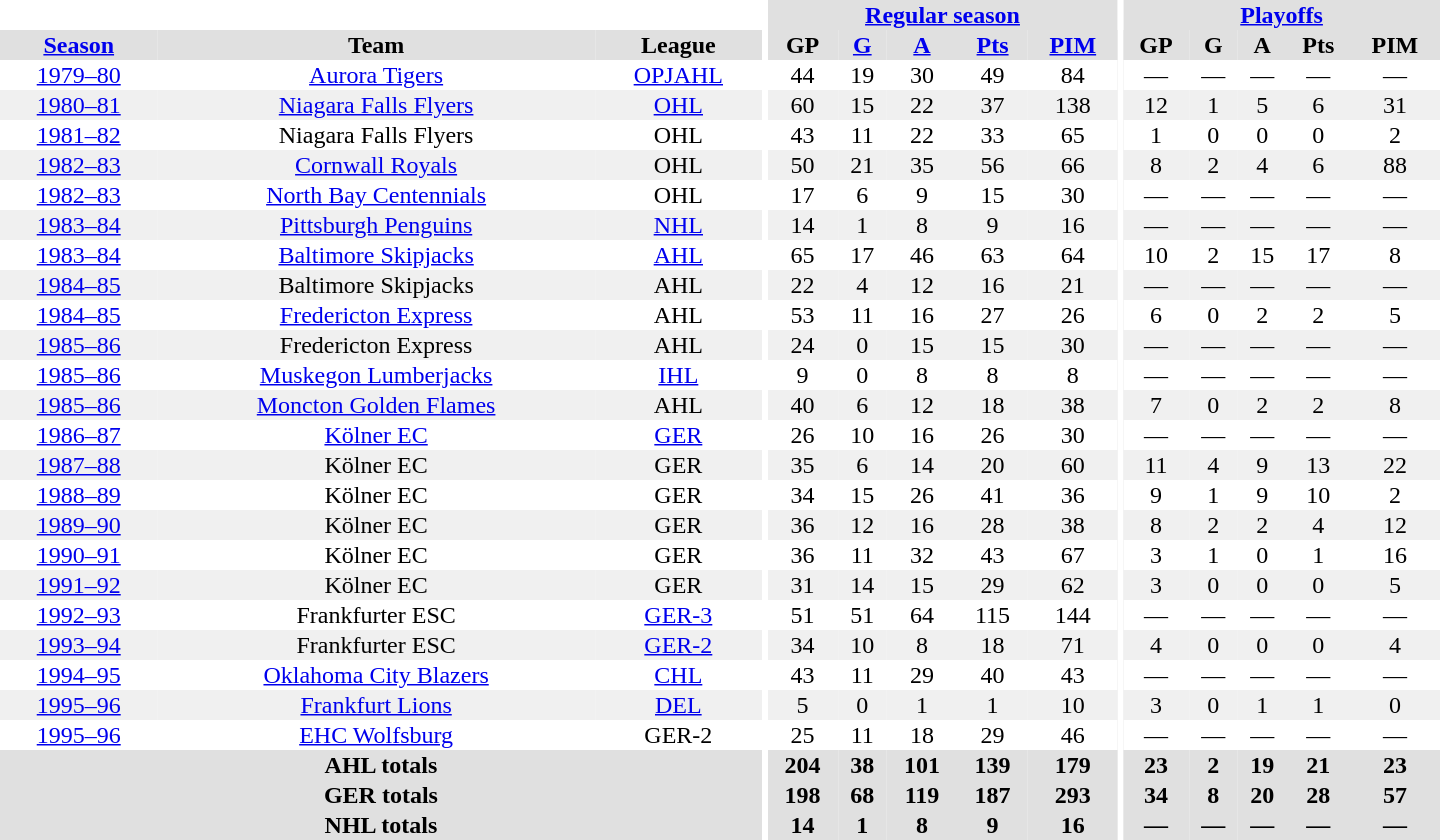<table border="0" cellpadding="1" cellspacing="0" style="text-align:center; width:60em">
<tr bgcolor="#e0e0e0">
<th colspan="3" bgcolor="#ffffff"></th>
<th rowspan="100" bgcolor="#ffffff"></th>
<th colspan="5"><a href='#'>Regular season</a></th>
<th rowspan="100" bgcolor="#ffffff"></th>
<th colspan="5"><a href='#'>Playoffs</a></th>
</tr>
<tr bgcolor="#e0e0e0">
<th><a href='#'>Season</a></th>
<th>Team</th>
<th>League</th>
<th>GP</th>
<th><a href='#'>G</a></th>
<th><a href='#'>A</a></th>
<th><a href='#'>Pts</a></th>
<th><a href='#'>PIM</a></th>
<th>GP</th>
<th>G</th>
<th>A</th>
<th>Pts</th>
<th>PIM</th>
</tr>
<tr>
<td><a href='#'>1979–80</a></td>
<td><a href='#'>Aurora Tigers</a></td>
<td><a href='#'>OPJAHL</a></td>
<td>44</td>
<td>19</td>
<td>30</td>
<td>49</td>
<td>84</td>
<td>—</td>
<td>—</td>
<td>—</td>
<td>—</td>
<td>—</td>
</tr>
<tr bgcolor="#f0f0f0">
<td><a href='#'>1980–81</a></td>
<td><a href='#'>Niagara Falls Flyers</a></td>
<td><a href='#'>OHL</a></td>
<td>60</td>
<td>15</td>
<td>22</td>
<td>37</td>
<td>138</td>
<td>12</td>
<td>1</td>
<td>5</td>
<td>6</td>
<td>31</td>
</tr>
<tr>
<td><a href='#'>1981–82</a></td>
<td>Niagara Falls Flyers</td>
<td>OHL</td>
<td>43</td>
<td>11</td>
<td>22</td>
<td>33</td>
<td>65</td>
<td>1</td>
<td>0</td>
<td>0</td>
<td>0</td>
<td>2</td>
</tr>
<tr bgcolor="#f0f0f0">
<td><a href='#'>1982–83</a></td>
<td><a href='#'>Cornwall Royals</a></td>
<td>OHL</td>
<td>50</td>
<td>21</td>
<td>35</td>
<td>56</td>
<td>66</td>
<td>8</td>
<td>2</td>
<td>4</td>
<td>6</td>
<td>88</td>
</tr>
<tr>
<td><a href='#'>1982–83</a></td>
<td><a href='#'>North Bay Centennials</a></td>
<td>OHL</td>
<td>17</td>
<td>6</td>
<td>9</td>
<td>15</td>
<td>30</td>
<td>—</td>
<td>—</td>
<td>—</td>
<td>—</td>
<td>—</td>
</tr>
<tr bgcolor="#f0f0f0">
<td><a href='#'>1983–84</a></td>
<td><a href='#'>Pittsburgh Penguins</a></td>
<td><a href='#'>NHL</a></td>
<td>14</td>
<td>1</td>
<td>8</td>
<td>9</td>
<td>16</td>
<td>—</td>
<td>—</td>
<td>—</td>
<td>—</td>
<td>—</td>
</tr>
<tr>
<td><a href='#'>1983–84</a></td>
<td><a href='#'>Baltimore Skipjacks</a></td>
<td><a href='#'>AHL</a></td>
<td>65</td>
<td>17</td>
<td>46</td>
<td>63</td>
<td>64</td>
<td>10</td>
<td>2</td>
<td>15</td>
<td>17</td>
<td>8</td>
</tr>
<tr bgcolor="#f0f0f0">
<td><a href='#'>1984–85</a></td>
<td>Baltimore Skipjacks</td>
<td>AHL</td>
<td>22</td>
<td>4</td>
<td>12</td>
<td>16</td>
<td>21</td>
<td>—</td>
<td>—</td>
<td>—</td>
<td>—</td>
<td>—</td>
</tr>
<tr>
<td><a href='#'>1984–85</a></td>
<td><a href='#'>Fredericton Express</a></td>
<td>AHL</td>
<td>53</td>
<td>11</td>
<td>16</td>
<td>27</td>
<td>26</td>
<td>6</td>
<td>0</td>
<td>2</td>
<td>2</td>
<td>5</td>
</tr>
<tr bgcolor="#f0f0f0">
<td><a href='#'>1985–86</a></td>
<td>Fredericton Express</td>
<td>AHL</td>
<td>24</td>
<td>0</td>
<td>15</td>
<td>15</td>
<td>30</td>
<td>—</td>
<td>—</td>
<td>—</td>
<td>—</td>
<td>—</td>
</tr>
<tr>
<td><a href='#'>1985–86</a></td>
<td><a href='#'>Muskegon Lumberjacks</a></td>
<td><a href='#'>IHL</a></td>
<td>9</td>
<td>0</td>
<td>8</td>
<td>8</td>
<td>8</td>
<td>—</td>
<td>—</td>
<td>—</td>
<td>—</td>
<td>—</td>
</tr>
<tr bgcolor="#f0f0f0">
<td><a href='#'>1985–86</a></td>
<td><a href='#'>Moncton Golden Flames</a></td>
<td>AHL</td>
<td>40</td>
<td>6</td>
<td>12</td>
<td>18</td>
<td>38</td>
<td>7</td>
<td>0</td>
<td>2</td>
<td>2</td>
<td>8</td>
</tr>
<tr>
<td><a href='#'>1986–87</a></td>
<td><a href='#'>Kölner EC</a></td>
<td><a href='#'>GER</a></td>
<td>26</td>
<td>10</td>
<td>16</td>
<td>26</td>
<td>30</td>
<td>—</td>
<td>—</td>
<td>—</td>
<td>—</td>
<td>—</td>
</tr>
<tr bgcolor="#f0f0f0">
<td><a href='#'>1987–88</a></td>
<td>Kölner EC</td>
<td>GER</td>
<td>35</td>
<td>6</td>
<td>14</td>
<td>20</td>
<td>60</td>
<td>11</td>
<td>4</td>
<td>9</td>
<td>13</td>
<td>22</td>
</tr>
<tr>
<td><a href='#'>1988–89</a></td>
<td>Kölner EC</td>
<td>GER</td>
<td>34</td>
<td>15</td>
<td>26</td>
<td>41</td>
<td>36</td>
<td>9</td>
<td>1</td>
<td>9</td>
<td>10</td>
<td>2</td>
</tr>
<tr bgcolor="#f0f0f0">
<td><a href='#'>1989–90</a></td>
<td>Kölner EC</td>
<td>GER</td>
<td>36</td>
<td>12</td>
<td>16</td>
<td>28</td>
<td>38</td>
<td>8</td>
<td>2</td>
<td>2</td>
<td>4</td>
<td>12</td>
</tr>
<tr>
<td><a href='#'>1990–91</a></td>
<td>Kölner EC</td>
<td>GER</td>
<td>36</td>
<td>11</td>
<td>32</td>
<td>43</td>
<td>67</td>
<td>3</td>
<td>1</td>
<td>0</td>
<td>1</td>
<td>16</td>
</tr>
<tr bgcolor="#f0f0f0">
<td><a href='#'>1991–92</a></td>
<td>Kölner EC</td>
<td>GER</td>
<td>31</td>
<td>14</td>
<td>15</td>
<td>29</td>
<td>62</td>
<td>3</td>
<td>0</td>
<td>0</td>
<td>0</td>
<td>5</td>
</tr>
<tr>
<td><a href='#'>1992–93</a></td>
<td>Frankfurter ESC</td>
<td><a href='#'>GER-3</a></td>
<td>51</td>
<td>51</td>
<td>64</td>
<td>115</td>
<td>144</td>
<td>—</td>
<td>—</td>
<td>—</td>
<td>—</td>
<td>—</td>
</tr>
<tr bgcolor="#f0f0f0">
<td><a href='#'>1993–94</a></td>
<td>Frankfurter ESC</td>
<td><a href='#'>GER-2</a></td>
<td>34</td>
<td>10</td>
<td>8</td>
<td>18</td>
<td>71</td>
<td>4</td>
<td>0</td>
<td>0</td>
<td>0</td>
<td>4</td>
</tr>
<tr>
<td><a href='#'>1994–95</a></td>
<td><a href='#'>Oklahoma City Blazers</a></td>
<td><a href='#'>CHL</a></td>
<td>43</td>
<td>11</td>
<td>29</td>
<td>40</td>
<td>43</td>
<td>—</td>
<td>—</td>
<td>—</td>
<td>—</td>
<td>—</td>
</tr>
<tr bgcolor="#f0f0f0">
<td><a href='#'>1995–96</a></td>
<td><a href='#'>Frankfurt Lions</a></td>
<td><a href='#'>DEL</a></td>
<td>5</td>
<td>0</td>
<td>1</td>
<td>1</td>
<td>10</td>
<td>3</td>
<td>0</td>
<td>1</td>
<td>1</td>
<td>0</td>
</tr>
<tr>
<td><a href='#'>1995–96</a></td>
<td><a href='#'>EHC Wolfsburg</a></td>
<td>GER-2</td>
<td>25</td>
<td>11</td>
<td>18</td>
<td>29</td>
<td>46</td>
<td>—</td>
<td>—</td>
<td>—</td>
<td>—</td>
<td>—</td>
</tr>
<tr bgcolor="#e0e0e0">
<th colspan="3">AHL totals</th>
<th>204</th>
<th>38</th>
<th>101</th>
<th>139</th>
<th>179</th>
<th>23</th>
<th>2</th>
<th>19</th>
<th>21</th>
<th>23</th>
</tr>
<tr bgcolor="#e0e0e0">
<th colspan="3">GER totals</th>
<th>198</th>
<th>68</th>
<th>119</th>
<th>187</th>
<th>293</th>
<th>34</th>
<th>8</th>
<th>20</th>
<th>28</th>
<th>57</th>
</tr>
<tr bgcolor="#e0e0e0">
<th colspan="3">NHL totals</th>
<th>14</th>
<th>1</th>
<th>8</th>
<th>9</th>
<th>16</th>
<th>—</th>
<th>—</th>
<th>—</th>
<th>—</th>
<th>—</th>
</tr>
</table>
